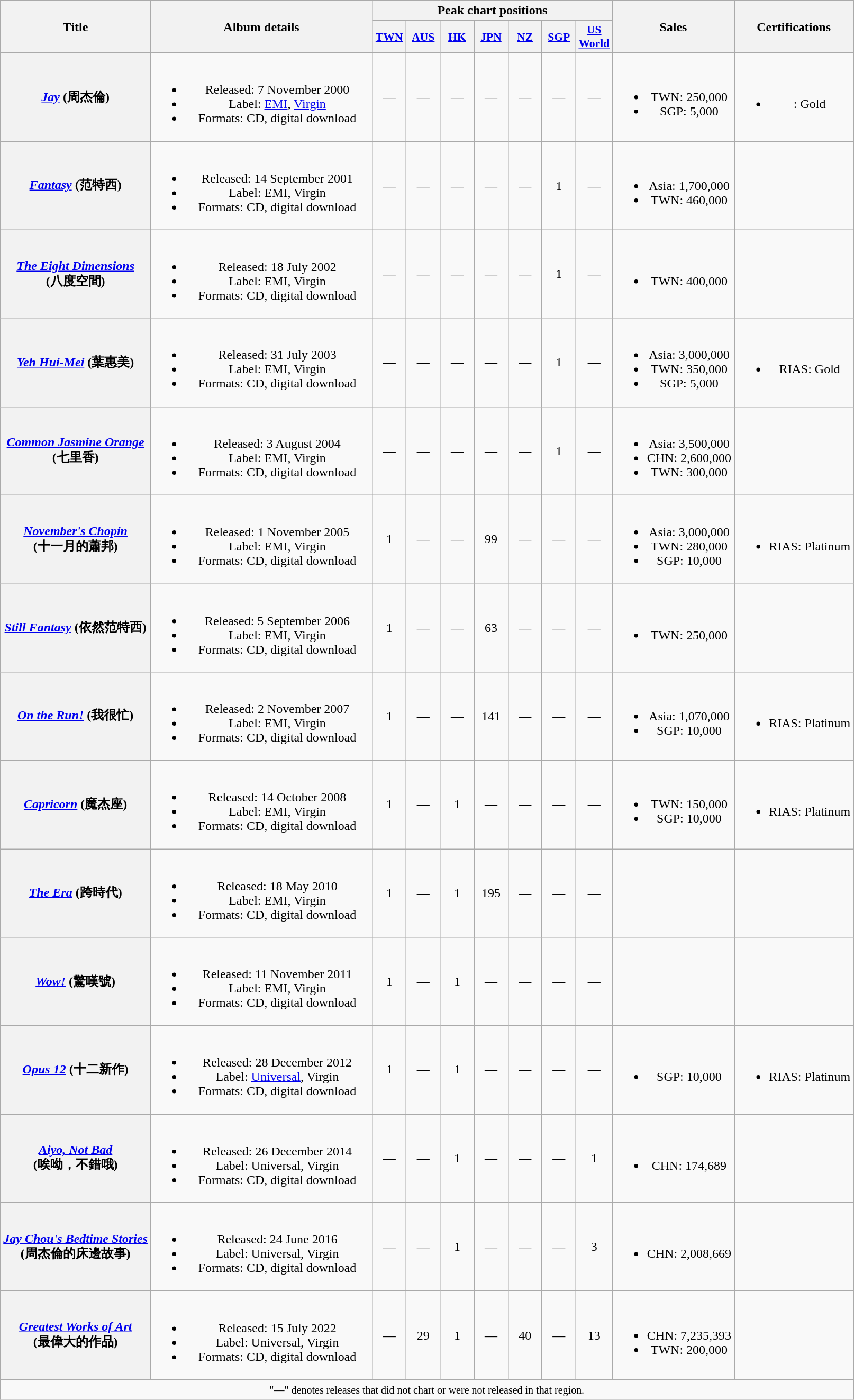<table class="wikitable plainrowheaders" style="text-align:center">
<tr>
<th rowspan="2">Title</th>
<th rowspan="2" style="width:17em;">Album details</th>
<th colspan="7">Peak chart positions</th>
<th rowspan="2">Sales</th>
<th rowspan="2">Certifications</th>
</tr>
<tr>
<th scope="col" style="width:2.5em;font-size:90%;"><a href='#'>TWN</a><br></th>
<th scope="col" style="width:2.5em;font-size:90%;"><a href='#'>AUS</a><br></th>
<th scope="col" style="width:2.5em;font-size:90%;"><a href='#'>HK</a><br></th>
<th scope="col" style="width:2.5em;font-size:90%;"><a href='#'>JPN</a><br></th>
<th scope="col" style="width:2.5em;font-size:90%;"><a href='#'>NZ</a><br></th>
<th scope="col" style="width:2.5em;font-size:90%;"><a href='#'>SGP</a><br></th>
<th scope="col" style="width:2.6em;font-size:90%;"><a href='#'>US<br>World</a><br></th>
</tr>
<tr>
<th scope="row"><em><a href='#'>Jay</a></em> (周杰倫)</th>
<td><br><ul><li>Released: 7 November 2000</li><li>Label: <a href='#'>EMI</a>, <a href='#'>Virgin</a></li><li>Formats: CD, digital download</li></ul></td>
<td>—</td>
<td>—</td>
<td>—</td>
<td>—</td>
<td>—</td>
<td>—</td>
<td>—</td>
<td><br><ul><li>TWN: 250,000</li><li>SGP: 5,000</li></ul></td>
<td><br><ul><li>: Gold</li></ul></td>
</tr>
<tr>
<th scope="row"><em><a href='#'>Fantasy</a></em> (范特西)</th>
<td><br><ul><li>Released: 14 September 2001</li><li>Label: EMI, Virgin</li><li>Formats: CD, digital download</li></ul></td>
<td>—</td>
<td>—</td>
<td>—</td>
<td>—</td>
<td>—</td>
<td>1</td>
<td>—</td>
<td><br><ul><li>Asia: 1,700,000</li><li>TWN: 460,000</li></ul></td>
<td></td>
</tr>
<tr>
<th scope="row"><em><a href='#'>The Eight Dimensions</a></em><br>(八度空間)</th>
<td><br><ul><li>Released: 18 July 2002</li><li>Label: EMI, Virgin</li><li>Formats: CD, digital download</li></ul></td>
<td>—</td>
<td>—</td>
<td>—</td>
<td>—</td>
<td>—</td>
<td>1</td>
<td>—</td>
<td><br><ul><li>TWN: 400,000</li></ul></td>
<td></td>
</tr>
<tr>
<th scope="row"><em><a href='#'>Yeh Hui-Mei</a></em> (葉惠美)</th>
<td><br><ul><li>Released: 31 July 2003</li><li>Label: EMI, Virgin</li><li>Formats: CD, digital download</li></ul></td>
<td>—</td>
<td>—</td>
<td>—</td>
<td>—</td>
<td>—</td>
<td>1</td>
<td>—</td>
<td><br><ul><li>Asia: 3,000,000</li><li>TWN: 350,000</li><li>SGP: 5,000</li></ul></td>
<td><br><ul><li>RIAS: Gold</li></ul></td>
</tr>
<tr>
<th scope="row"><em><a href='#'>Common Jasmine Orange</a></em><br>(七里香)</th>
<td><br><ul><li>Released: 3 August 2004</li><li>Label: EMI, Virgin</li><li>Formats: CD, digital download</li></ul></td>
<td>—</td>
<td>—</td>
<td>—</td>
<td>—</td>
<td>—</td>
<td>1</td>
<td>—</td>
<td><br><ul><li>Asia: 3,500,000</li><li>CHN: 2,600,000</li><li>TWN: 300,000</li></ul></td>
<td></td>
</tr>
<tr>
<th scope="row"><em><a href='#'>November's Chopin</a></em><br>(十一月的蕭邦)</th>
<td><br><ul><li>Released: 1 November 2005</li><li>Label: EMI, Virgin</li><li>Formats: CD, digital download</li></ul></td>
<td>1</td>
<td>—</td>
<td>—</td>
<td>99</td>
<td>—</td>
<td>—</td>
<td>—</td>
<td><br><ul><li>Asia: 3,000,000</li><li>TWN: 280,000</li><li>SGP: 10,000</li></ul></td>
<td><br><ul><li>RIAS: Platinum</li></ul></td>
</tr>
<tr>
<th scope="row"><em><a href='#'>Still Fantasy</a></em> (依然范特西)</th>
<td><br><ul><li>Released: 5 September 2006</li><li>Label: EMI, Virgin</li><li>Formats: CD, digital download</li></ul></td>
<td>1</td>
<td>—</td>
<td>—</td>
<td>63</td>
<td>—</td>
<td>—</td>
<td>—</td>
<td><br><ul><li>TWN: 250,000</li></ul></td>
<td></td>
</tr>
<tr>
<th scope="row"><em><a href='#'>On the Run!</a></em> (我很忙)</th>
<td><br><ul><li>Released: 2 November 2007</li><li>Label: EMI, Virgin</li><li>Formats: CD, digital download</li></ul></td>
<td>1</td>
<td>—</td>
<td>—</td>
<td>141</td>
<td>—</td>
<td>—</td>
<td>—</td>
<td><br><ul><li>Asia: 1,070,000</li><li>SGP: 10,000</li></ul></td>
<td><br><ul><li>RIAS: Platinum</li></ul></td>
</tr>
<tr>
<th scope="row"><em><a href='#'>Capricorn</a></em> (魔杰座)</th>
<td><br><ul><li>Released: 14 October 2008</li><li>Label: EMI, Virgin</li><li>Formats: CD, digital download</li></ul></td>
<td>1</td>
<td>—</td>
<td>1</td>
<td>—</td>
<td>—</td>
<td>—</td>
<td>—</td>
<td><br><ul><li>TWN: 150,000</li><li>SGP: 10,000</li></ul></td>
<td><br><ul><li>RIAS: Platinum</li></ul></td>
</tr>
<tr>
<th scope="row"><em><a href='#'>The Era</a></em> (跨時代)</th>
<td><br><ul><li>Released: 18 May 2010</li><li>Label: EMI, Virgin</li><li>Formats: CD, digital download</li></ul></td>
<td>1</td>
<td>—</td>
<td>1</td>
<td>195</td>
<td>—</td>
<td>—</td>
<td>—</td>
<td></td>
<td></td>
</tr>
<tr>
<th scope="row"><em><a href='#'>Wow!</a></em> (驚嘆號)</th>
<td><br><ul><li>Released: 11 November 2011</li><li>Label: EMI, Virgin</li><li>Formats: CD, digital download</li></ul></td>
<td>1</td>
<td>—</td>
<td>1</td>
<td>—</td>
<td>—</td>
<td>—</td>
<td>—</td>
<td></td>
<td></td>
</tr>
<tr>
<th scope="row"><em><a href='#'>Opus 12</a></em> (十二新作)</th>
<td><br><ul><li>Released: 28 December 2012</li><li>Label: <a href='#'>Universal</a>, Virgin</li><li>Formats: CD, digital download</li></ul></td>
<td>1</td>
<td>—</td>
<td>1</td>
<td>—</td>
<td>—</td>
<td>—</td>
<td>—</td>
<td><br><ul><li>SGP: 10,000</li></ul></td>
<td><br><ul><li>RIAS: Platinum</li></ul></td>
</tr>
<tr>
<th scope="row"><em><a href='#'>Aiyo, Not Bad</a></em><br>(唉呦，不錯哦)</th>
<td><br><ul><li>Released: 26 December 2014</li><li>Label: Universal, Virgin</li><li>Formats: CD, digital download</li></ul></td>
<td>—</td>
<td>—</td>
<td>1</td>
<td>—</td>
<td>—</td>
<td>—</td>
<td>1</td>
<td><br><ul><li>CHN: 174,689 </li></ul></td>
<td></td>
</tr>
<tr>
<th scope="row"><em><a href='#'>Jay Chou's Bedtime Stories</a></em><br>(周杰倫的床邊故事)</th>
<td><br><ul><li>Released: 24 June 2016</li><li>Label: Universal, Virgin</li><li>Formats: CD, digital download</li></ul></td>
<td>—</td>
<td>—</td>
<td>1</td>
<td>—</td>
<td>—</td>
<td>—</td>
<td>3</td>
<td><br><ul><li>CHN: 2,008,669 </li></ul></td>
<td></td>
</tr>
<tr>
<th scope="row"><em><a href='#'>Greatest Works of Art</a></em><br>(最偉大的作品)</th>
<td><br><ul><li>Released: 15 July 2022</li><li>Label: Universal, Virgin</li><li>Formats: CD, digital download</li></ul></td>
<td>—</td>
<td>29</td>
<td>1</td>
<td>—</td>
<td>40</td>
<td>—</td>
<td>13</td>
<td><br><ul><li>CHN: 7,235,393 </li><li>TWN: 200,000</li></ul></td>
<td></td>
</tr>
<tr>
<td colspan="11"><small>"—" denotes releases that did not chart or were not released in that region.</small></td>
</tr>
</table>
